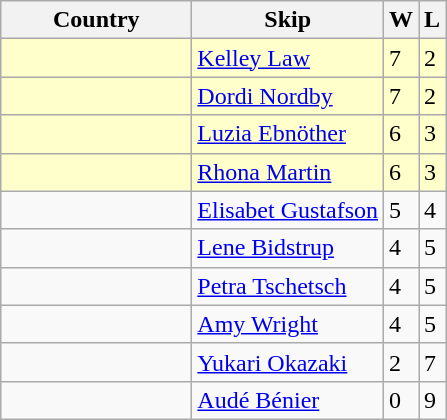<table class="wikitable">
<tr>
<th bgcolor="#efefef" width="120">Country</th>
<th bgcolor="#efefef">Skip</th>
<th bgcolor="#efefef">W</th>
<th bgcolor="#efefef">L</th>
</tr>
<tr bgcolor="#ffffcc">
<td></td>
<td><a href='#'>Kelley Law</a></td>
<td>7</td>
<td>2</td>
</tr>
<tr bgcolor="#ffffcc">
<td></td>
<td><a href='#'>Dordi Nordby</a></td>
<td>7</td>
<td>2</td>
</tr>
<tr bgcolor="#ffffcc">
<td></td>
<td><a href='#'>Luzia Ebnöther</a></td>
<td>6</td>
<td>3</td>
</tr>
<tr bgcolor="#ffffcc">
<td></td>
<td><a href='#'>Rhona Martin</a></td>
<td>6</td>
<td>3</td>
</tr>
<tr>
<td></td>
<td><a href='#'>Elisabet Gustafson</a></td>
<td>5</td>
<td>4</td>
</tr>
<tr>
<td></td>
<td><a href='#'>Lene Bidstrup</a></td>
<td>4</td>
<td>5</td>
</tr>
<tr>
<td></td>
<td><a href='#'>Petra Tschetsch</a></td>
<td>4</td>
<td>5</td>
</tr>
<tr>
<td></td>
<td><a href='#'>Amy Wright</a></td>
<td>4</td>
<td>5</td>
</tr>
<tr>
<td></td>
<td><a href='#'>Yukari Okazaki</a></td>
<td>2</td>
<td>7</td>
</tr>
<tr>
<td></td>
<td><a href='#'>Audé Bénier</a></td>
<td>0</td>
<td>9</td>
</tr>
</table>
